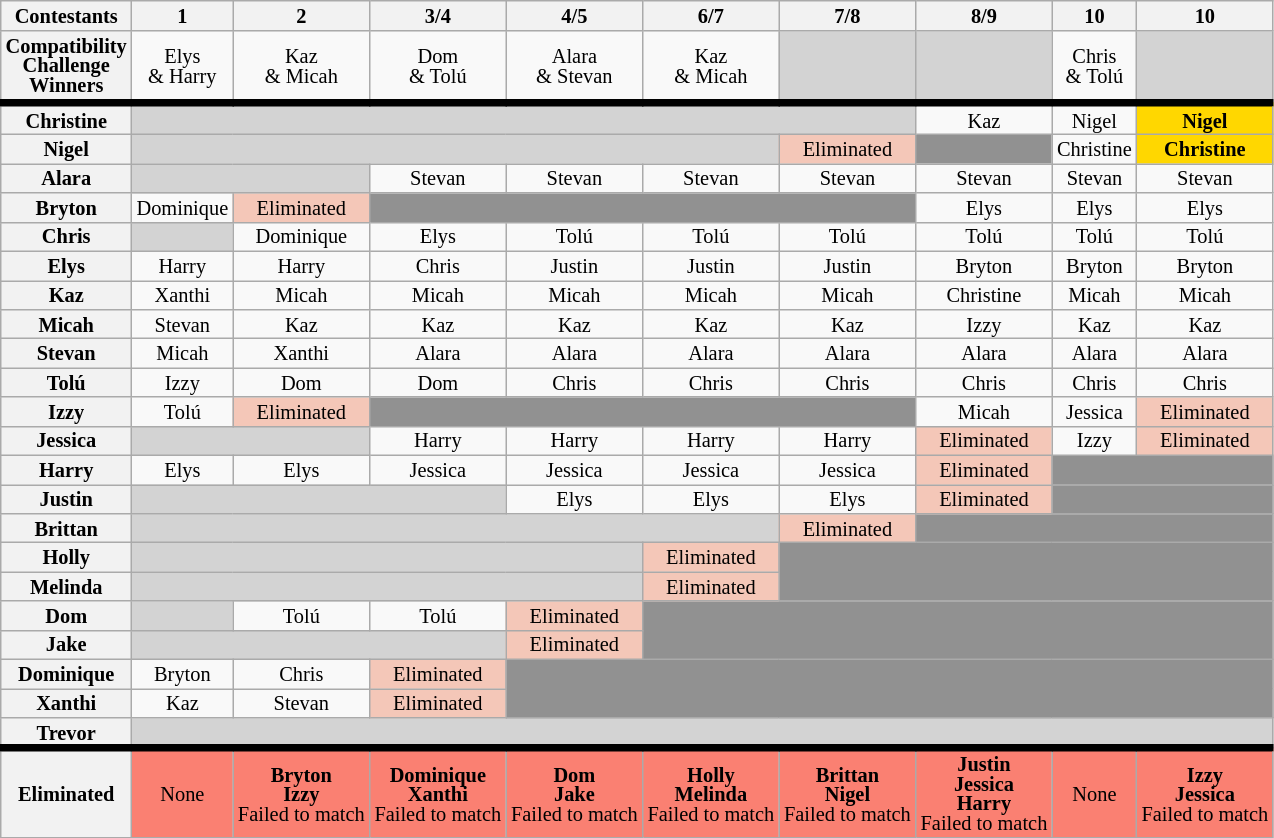<table class="wikitable" style="text-align:center; line-height:13px; font-size:85%;">
<tr>
<th>Contestants</th>
<th>1</th>
<th>2</th>
<th>3/4</th>
<th>4/5</th>
<th>6/7</th>
<th>7/8</th>
<th>8/9 <small> </small></th>
<th>10</th>
<th>10</th>
</tr>
<tr>
<th>Compatibility<br>Challenge<br>Winners</th>
<td>Elys<br>& Harry</td>
<td>Kaz<br>& Micah</td>
<td>Dom<br>& Tolú</td>
<td>Alara<br>& Stevan</td>
<td>Kaz<br>& Micah</td>
<td style="background:lightgrey;"></td>
<td style="background:lightgrey;"></td>
<td>Chris<br>& Tolú</td>
<td style="background:lightgrey;"></td>
</tr>
<tr style="border-top:5px solid">
<th>Christine</th>
<td colspan="6" style="background:lightgrey;"></td>
<td>Kaz</td>
<td>Nigel</td>
<td style= "background:gold;"><strong>Nigel</strong></td>
</tr>
<tr>
<th>Nigel</th>
<td colspan="5" style="background:lightgrey;"></td>
<td style="background:#F4C7B8;">Eliminated</td>
<td colspan="1" rowspan="1" style="background:#919191;"></td>
<td>Christine</td>
<td style= "background:gold;"><strong>Christine</strong></td>
</tr>
<tr>
<th>Alara</th>
<td colspan="2" style="background:lightgrey;"></td>
<td>Stevan</td>
<td>Stevan</td>
<td>Stevan</td>
<td>Stevan</td>
<td>Stevan</td>
<td>Stevan</td>
<td>Stevan</td>
</tr>
<tr>
<th>Bryton</th>
<td>Dominique</td>
<td style="background:#F4C7B8;">Eliminated</td>
<td colspan="4" rowspan="1" style="background:#919191;"></td>
<td>Elys</td>
<td>Elys</td>
<td>Elys</td>
</tr>
<tr>
<th>Chris</th>
<td colspan="1" style="background:lightgrey;"></td>
<td>Dominique</td>
<td>Elys</td>
<td>Tolú</td>
<td>Tolú</td>
<td>Tolú</td>
<td>Tolú</td>
<td>Tolú</td>
<td>Tolú</td>
</tr>
<tr>
<th>Elys</th>
<td>Harry</td>
<td>Harry</td>
<td>Chris</td>
<td>Justin</td>
<td>Justin</td>
<td>Justin</td>
<td>Bryton</td>
<td>Bryton</td>
<td>Bryton</td>
</tr>
<tr>
<th>Kaz</th>
<td>Xanthi</td>
<td>Micah</td>
<td>Micah</td>
<td>Micah</td>
<td>Micah</td>
<td>Micah</td>
<td>Christine</td>
<td>Micah</td>
<td>Micah</td>
</tr>
<tr>
<th>Micah</th>
<td>Stevan</td>
<td>Kaz</td>
<td>Kaz</td>
<td>Kaz</td>
<td>Kaz</td>
<td>Kaz</td>
<td>Izzy</td>
<td>Kaz</td>
<td>Kaz</td>
</tr>
<tr>
<th>Stevan</th>
<td>Micah</td>
<td>Xanthi</td>
<td>Alara</td>
<td>Alara</td>
<td>Alara</td>
<td>Alara</td>
<td>Alara</td>
<td>Alara</td>
<td>Alara</td>
</tr>
<tr>
<th>Tolú</th>
<td>Izzy</td>
<td>Dom</td>
<td>Dom</td>
<td>Chris</td>
<td>Chris</td>
<td>Chris</td>
<td>Chris</td>
<td>Chris</td>
<td>Chris</td>
</tr>
<tr>
<th>Izzy</th>
<td>Tolú</td>
<td style="background:#F4C7B8;">Eliminated</td>
<td colspan="4" rowspan="1" style="background:#919191;"></td>
<td>Micah</td>
<td>Jessica</td>
<td style="background:#F4C7B8;">Eliminated</td>
</tr>
<tr>
<th>Jessica</th>
<td colspan="2" style="background:lightgrey;"></td>
<td>Harry</td>
<td>Harry</td>
<td>Harry</td>
<td>Harry</td>
<td style="background:#F4C7B8;">Eliminated</td>
<td>Izzy</td>
<td style="background:#F4C7B8;">Eliminated</td>
</tr>
<tr>
<th>Harry</th>
<td>Elys</td>
<td>Elys</td>
<td>Jessica</td>
<td>Jessica</td>
<td>Jessica</td>
<td>Jessica</td>
<td style="background:#F4C7B8;">Eliminated</td>
<td colspan="3" rowspan="1" style="background:#919191;"></td>
</tr>
<tr>
<th>Justin</th>
<td colspan="3" style="background:lightgrey;"></td>
<td>Elys</td>
<td>Elys</td>
<td>Elys</td>
<td style="background:#F4C7B8;">Eliminated</td>
<td colspan="2" rowspan="1" style="background:#919191;"></td>
</tr>
<tr>
<th>Brittan</th>
<td colspan="5" style="background:lightgrey;"></td>
<td style="background:#F4C7B8;">Eliminated</td>
<td colspan="3" rowspan="1" style="background:#919191;"></td>
</tr>
<tr>
<th>Holly</th>
<td colspan="4" style="background:lightgrey;"></td>
<td style="background:#F4C7B8;">Eliminated</td>
<td colspan="4"  rowspan="2" style="background:#919191;"></td>
</tr>
<tr>
<th>Melinda</th>
<td colspan="4" style="background:lightgrey;"></td>
<td style="background:#F4C7B8;">Eliminated</td>
</tr>
<tr>
<th>Dom</th>
<td colspan="1" style="background:lightgrey;"></td>
<td>Tolú</td>
<td>Tolú</td>
<td style="background:#F4C7B8;">Eliminated</td>
<td colspan="5"  rowspan="2" style="background:#919191;"></td>
</tr>
<tr>
<th>Jake</th>
<td colspan="3" style="background:lightgrey;"></td>
<td style="background:#F4C7B8;">Eliminated</td>
</tr>
<tr>
<th>Dominique</th>
<td>Bryton</td>
<td>Chris</td>
<td style="background:#F4C7B8;">Eliminated</td>
<td colspan="6"  rowspan="2" style="background:#919191;"></td>
</tr>
<tr>
<th>Xanthi</th>
<td>Kaz</td>
<td>Stevan</td>
<td style="background:#F4C7B8;">Eliminated</td>
</tr>
<tr>
<th>Trevor</th>
<td colspan="9" style="background:lightgrey;"></td>
</tr>
<tr>
</tr>
<tr style="border-top:5px solid">
<th>Eliminated</th>
<td style="background:salmon">None</td>
<td style="background:salmon"><strong>Bryton<br>Izzy</strong><br>Failed to match</td>
<td style="background:salmon"><strong>Dominique<br>Xanthi</strong><br>Failed to match</td>
<td style="background:salmon"><strong>Dom<br>Jake</strong><br>Failed to match</td>
<td style="background:salmon"><strong>Holly<br>Melinda</strong><br>Failed to match</td>
<td style="background:salmon"><strong>Brittan<br>Nigel</strong><br>Failed to match</td>
<td style="background:salmon"><strong>Justin<br>Jessica<br>Harry</strong><br>Failed to match</td>
<td style="background:salmon">None</td>
<td style="background:salmon"><strong>Izzy<br>Jessica</strong><br>Failed to match</td>
</tr>
</table>
